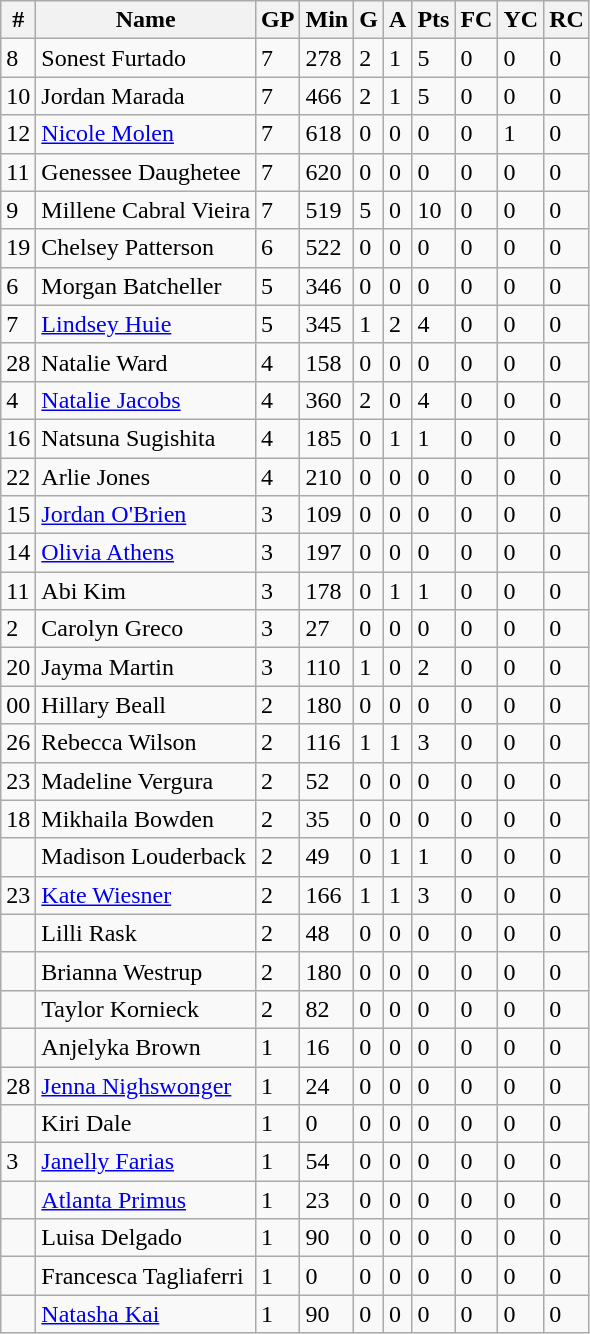<table class="wikitable">
<tr>
<th>#</th>
<th>Name</th>
<th>GP</th>
<th>Min</th>
<th>G</th>
<th>A</th>
<th>Pts</th>
<th>FC</th>
<th>YC</th>
<th>RC</th>
</tr>
<tr>
<td>8</td>
<td>Sonest Furtado</td>
<td>7</td>
<td>278</td>
<td>2</td>
<td>1</td>
<td>5</td>
<td>0</td>
<td>0</td>
<td>0</td>
</tr>
<tr>
<td>10</td>
<td>Jordan Marada</td>
<td>7</td>
<td>466</td>
<td>2</td>
<td>1</td>
<td>5</td>
<td>0</td>
<td>0</td>
<td>0</td>
</tr>
<tr>
<td>12</td>
<td><a href='#'>Nicole Molen</a></td>
<td>7</td>
<td>618</td>
<td>0</td>
<td>0</td>
<td>0</td>
<td>0</td>
<td>1</td>
<td>0</td>
</tr>
<tr>
<td>11</td>
<td>Genessee Daughetee</td>
<td>7</td>
<td>620</td>
<td>0</td>
<td>0</td>
<td>0</td>
<td>0</td>
<td>0</td>
<td>0</td>
</tr>
<tr>
<td>9</td>
<td>Millene Cabral Vieira</td>
<td>7</td>
<td>519</td>
<td>5</td>
<td>0</td>
<td>10</td>
<td>0</td>
<td>0</td>
<td>0</td>
</tr>
<tr>
<td>19</td>
<td>Chelsey Patterson</td>
<td>6</td>
<td>522</td>
<td>0</td>
<td>0</td>
<td>0</td>
<td>0</td>
<td>0</td>
<td>0</td>
</tr>
<tr>
<td>6</td>
<td>Morgan Batcheller</td>
<td>5</td>
<td>346</td>
<td>0</td>
<td>0</td>
<td>0</td>
<td>0</td>
<td>0</td>
<td>0</td>
</tr>
<tr>
<td>7</td>
<td><a href='#'>Lindsey Huie</a></td>
<td>5</td>
<td>345</td>
<td>1</td>
<td>2</td>
<td>4</td>
<td>0</td>
<td>0</td>
<td>0</td>
</tr>
<tr>
<td>28</td>
<td>Natalie Ward</td>
<td>4</td>
<td>158</td>
<td>0</td>
<td>0</td>
<td>0</td>
<td>0</td>
<td>0</td>
<td>0</td>
</tr>
<tr>
<td>4</td>
<td><a href='#'>Natalie Jacobs</a></td>
<td>4</td>
<td>360</td>
<td>2</td>
<td>0</td>
<td>4</td>
<td>0</td>
<td>0</td>
<td>0</td>
</tr>
<tr>
<td>16</td>
<td>Natsuna Sugishita</td>
<td>4</td>
<td>185</td>
<td>0</td>
<td>1</td>
<td>1</td>
<td>0</td>
<td>0</td>
<td>0</td>
</tr>
<tr>
<td>22</td>
<td>Arlie Jones</td>
<td>4</td>
<td>210</td>
<td>0</td>
<td>0</td>
<td>0</td>
<td>0</td>
<td>0</td>
<td>0</td>
</tr>
<tr>
<td>15</td>
<td><a href='#'>Jordan O'Brien</a></td>
<td>3</td>
<td>109</td>
<td>0</td>
<td>0</td>
<td>0</td>
<td>0</td>
<td>0</td>
<td>0</td>
</tr>
<tr>
<td>14</td>
<td><a href='#'>Olivia Athens</a></td>
<td>3</td>
<td>197</td>
<td>0</td>
<td>0</td>
<td>0</td>
<td>0</td>
<td>0</td>
<td>0</td>
</tr>
<tr>
<td>11</td>
<td>Abi Kim</td>
<td>3</td>
<td>178</td>
<td>0</td>
<td>1</td>
<td>1</td>
<td>0</td>
<td>0</td>
<td>0</td>
</tr>
<tr>
<td>2</td>
<td>Carolyn Greco</td>
<td>3</td>
<td>27</td>
<td>0</td>
<td>0</td>
<td>0</td>
<td>0</td>
<td>0</td>
<td>0</td>
</tr>
<tr>
<td>20</td>
<td>Jayma Martin</td>
<td>3</td>
<td>110</td>
<td>1</td>
<td>0</td>
<td>2</td>
<td>0</td>
<td>0</td>
<td>0</td>
</tr>
<tr>
<td>00</td>
<td>Hillary Beall</td>
<td>2</td>
<td>180</td>
<td>0</td>
<td>0</td>
<td>0</td>
<td>0</td>
<td>0</td>
<td>0</td>
</tr>
<tr>
<td>26</td>
<td>Rebecca Wilson</td>
<td>2</td>
<td>116</td>
<td>1</td>
<td>1</td>
<td>3</td>
<td>0</td>
<td>0</td>
<td>0</td>
</tr>
<tr>
<td>23</td>
<td>Madeline Vergura</td>
<td>2</td>
<td>52</td>
<td>0</td>
<td>0</td>
<td>0</td>
<td>0</td>
<td>0</td>
<td>0</td>
</tr>
<tr>
<td>18</td>
<td>Mikhaila Bowden</td>
<td>2</td>
<td>35</td>
<td>0</td>
<td>0</td>
<td>0</td>
<td>0</td>
<td>0</td>
<td>0</td>
</tr>
<tr>
<td></td>
<td>Madison Louderback</td>
<td>2</td>
<td>49</td>
<td>0</td>
<td>1</td>
<td>1</td>
<td>0</td>
<td>0</td>
<td>0</td>
</tr>
<tr>
<td>23</td>
<td><a href='#'>Kate Wiesner</a></td>
<td>2</td>
<td>166</td>
<td>1</td>
<td>1</td>
<td>3</td>
<td>0</td>
<td>0</td>
<td>0</td>
</tr>
<tr>
<td></td>
<td>Lilli Rask</td>
<td>2</td>
<td>48</td>
<td>0</td>
<td>0</td>
<td>0</td>
<td>0</td>
<td>0</td>
<td>0</td>
</tr>
<tr>
<td></td>
<td>Brianna Westrup</td>
<td>2</td>
<td>180</td>
<td>0</td>
<td>0</td>
<td>0</td>
<td>0</td>
<td>0</td>
<td>0</td>
</tr>
<tr>
<td></td>
<td>Taylor Kornieck</td>
<td>2</td>
<td>82</td>
<td>0</td>
<td>0</td>
<td>0</td>
<td>0</td>
<td>0</td>
<td>0</td>
</tr>
<tr>
<td></td>
<td>Anjelyka Brown</td>
<td>1</td>
<td>16</td>
<td>0</td>
<td>0</td>
<td>0</td>
<td>0</td>
<td>0</td>
<td>0</td>
</tr>
<tr>
<td>28</td>
<td><a href='#'>Jenna Nighswonger</a></td>
<td>1</td>
<td>24</td>
<td>0</td>
<td>0</td>
<td>0</td>
<td>0</td>
<td>0</td>
<td>0</td>
</tr>
<tr>
<td></td>
<td>Kiri Dale</td>
<td>1</td>
<td>0</td>
<td>0</td>
<td>0</td>
<td>0</td>
<td>0</td>
<td>0</td>
<td>0</td>
</tr>
<tr>
<td>3</td>
<td><a href='#'>Janelly Farias</a></td>
<td>1</td>
<td>54</td>
<td>0</td>
<td>0</td>
<td>0</td>
<td>0</td>
<td>0</td>
<td>0</td>
</tr>
<tr>
<td></td>
<td><a href='#'>Atlanta Primus</a></td>
<td>1</td>
<td>23</td>
<td>0</td>
<td>0</td>
<td>0</td>
<td>0</td>
<td>0</td>
<td>0</td>
</tr>
<tr>
<td></td>
<td>Luisa Delgado</td>
<td>1</td>
<td>90</td>
<td>0</td>
<td>0</td>
<td>0</td>
<td>0</td>
<td>0</td>
<td>0</td>
</tr>
<tr>
<td></td>
<td>Francesca Tagliaferri</td>
<td>1</td>
<td>0</td>
<td>0</td>
<td>0</td>
<td>0</td>
<td>0</td>
<td>0</td>
<td>0</td>
</tr>
<tr>
<td></td>
<td><a href='#'>Natasha Kai</a></td>
<td>1</td>
<td>90</td>
<td>0</td>
<td>0</td>
<td>0</td>
<td>0</td>
<td>0</td>
<td>0</td>
</tr>
</table>
